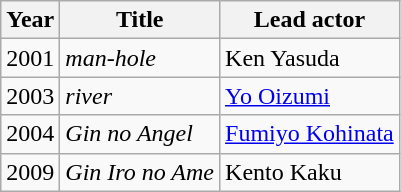<table class="wikitable">
<tr>
<th>Year</th>
<th>Title</th>
<th>Lead actor</th>
</tr>
<tr>
<td>2001</td>
<td><em>man-hole</em></td>
<td>Ken Yasuda</td>
</tr>
<tr>
<td>2003</td>
<td><em>river</em></td>
<td><a href='#'>Yo Oizumi</a></td>
</tr>
<tr>
<td>2004</td>
<td><em>Gin no Angel</em></td>
<td><a href='#'>Fumiyo Kohinata</a></td>
</tr>
<tr>
<td>2009</td>
<td><em>Gin Iro no Ame</em></td>
<td>Kento Kaku</td>
</tr>
</table>
